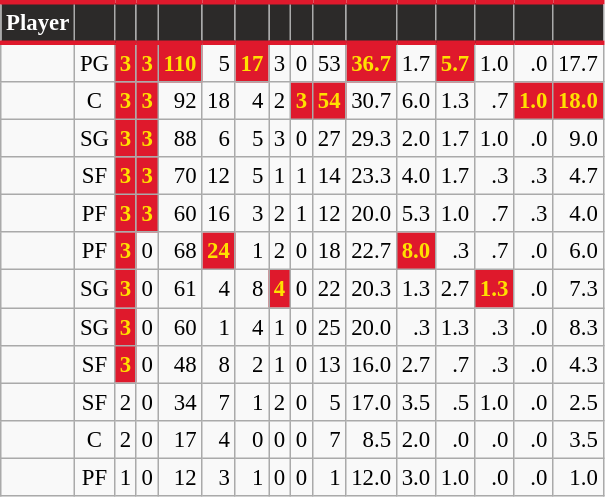<table class="wikitable sortable" style="font-size: 95%; text-align:right;">
<tr>
<th style="background:#2C2A29; color:#FFFFFF; border-top:#DF192C 3px solid; border-bottom:#DF192C 3px solid;">Player</th>
<th style="background:#2C2A29; color:#FFFFFF; border-top:#DF192C 3px solid; border-bottom:#DF192C 3px solid;"></th>
<th style="background:#2C2A29; color:#FFFFFF; border-top:#DF192C 3px solid; border-bottom:#DF192C 3px solid;"></th>
<th style="background:#2C2A29; color:#FFFFFF; border-top:#DF192C 3px solid; border-bottom:#DF192C 3px solid;"></th>
<th style="background:#2C2A29; color:#FFFFFF; border-top:#DF192C 3px solid; border-bottom:#DF192C 3px solid;"></th>
<th style="background:#2C2A29; color:#FFFFFF; border-top:#DF192C 3px solid; border-bottom:#DF192C 3px solid;"></th>
<th style="background:#2C2A29; color:#FFFFFF; border-top:#DF192C 3px solid; border-bottom:#DF192C 3px solid;"></th>
<th style="background:#2C2A29; color:#FFFFFF; border-top:#DF192C 3px solid; border-bottom:#DF192C 3px solid;"></th>
<th style="background:#2C2A29; color:#FFFFFF; border-top:#DF192C 3px solid; border-bottom:#DF192C 3px solid;"></th>
<th style="background:#2C2A29; color:#FFFFFF; border-top:#DF192C 3px solid; border-bottom:#DF192C 3px solid;"></th>
<th style="background:#2C2A29; color:#FFFFFF; border-top:#DF192C 3px solid; border-bottom:#DF192C 3px solid;"></th>
<th style="background:#2C2A29; color:#FFFFFF; border-top:#DF192C 3px solid; border-bottom:#DF192C 3px solid;"></th>
<th style="background:#2C2A29; color:#FFFFFF; border-top:#DF192C 3px solid; border-bottom:#DF192C 3px solid;"></th>
<th style="background:#2C2A29; color:#FFFFFF; border-top:#DF192C 3px solid; border-bottom:#DF192C 3px solid;"></th>
<th style="background:#2C2A29; color:#FFFFFF; border-top:#DF192C 3px solid; border-bottom:#DF192C 3px solid;"></th>
<th style="background:#2C2A29; color:#FFFFFF; border-top:#DF192C 3px solid; border-bottom:#DF192C 3px solid;"></th>
</tr>
<tr>
<td style="text-align:left;"></td>
<td style="text-align:center;">PG</td>
<td style="background:#DF192C; color:#FFE100;"><strong>3</strong></td>
<td style="background:#DF192C; color:#FFE100;"><strong>3</strong></td>
<td style="background:#DF192C; color:#FFE100;"><strong>110</strong></td>
<td>5</td>
<td style="background:#DF192C; color:#FFE100;"><strong>17</strong></td>
<td>3</td>
<td>0</td>
<td>53</td>
<td style="background:#DF192C; color:#FFE100;"><strong>36.7</strong></td>
<td>1.7</td>
<td style="background:#DF192C; color:#FFE100;"><strong>5.7</strong></td>
<td>1.0</td>
<td>.0</td>
<td>17.7</td>
</tr>
<tr>
<td style="text-align:left;"></td>
<td style="text-align:center;">C</td>
<td style="background:#DF192C; color:#FFE100;"><strong>3</strong></td>
<td style="background:#DF192C; color:#FFE100;"><strong>3</strong></td>
<td>92</td>
<td>18</td>
<td>4</td>
<td>2</td>
<td style="background:#DF192C; color:#FFE100;"><strong>3</strong></td>
<td style="background:#DF192C; color:#FFE100;"><strong>54</strong></td>
<td>30.7</td>
<td>6.0</td>
<td>1.3</td>
<td>.7</td>
<td style="background:#DF192C; color:#FFE100;"><strong>1.0</strong></td>
<td style="background:#DF192C; color:#FFE100;"><strong>18.0</strong></td>
</tr>
<tr>
<td style="text-align:left;"></td>
<td style="text-align:center;">SG</td>
<td style="background:#DF192C; color:#FFE100;"><strong>3</strong></td>
<td style="background:#DF192C; color:#FFE100;"><strong>3</strong></td>
<td>88</td>
<td>6</td>
<td>5</td>
<td>3</td>
<td>0</td>
<td>27</td>
<td>29.3</td>
<td>2.0</td>
<td>1.7</td>
<td>1.0</td>
<td>.0</td>
<td>9.0</td>
</tr>
<tr>
<td style="text-align:left;"></td>
<td style="text-align:center;">SF</td>
<td style="background:#DF192C; color:#FFE100;"><strong>3</strong></td>
<td style="background:#DF192C; color:#FFE100;"><strong>3</strong></td>
<td>70</td>
<td>12</td>
<td>5</td>
<td>1</td>
<td>1</td>
<td>14</td>
<td>23.3</td>
<td>4.0</td>
<td>1.7</td>
<td>.3</td>
<td>.3</td>
<td>4.7</td>
</tr>
<tr>
<td style="text-align:left;"></td>
<td style="text-align:center;">PF</td>
<td style="background:#DF192C; color:#FFE100;"><strong>3</strong></td>
<td style="background:#DF192C; color:#FFE100;"><strong>3</strong></td>
<td>60</td>
<td>16</td>
<td>3</td>
<td>2</td>
<td>1</td>
<td>12</td>
<td>20.0</td>
<td>5.3</td>
<td>1.0</td>
<td>.7</td>
<td>.3</td>
<td>4.0</td>
</tr>
<tr>
<td style="text-align:left;"></td>
<td style="text-align:center;">PF</td>
<td style="background:#DF192C; color:#FFE100;"><strong>3</strong></td>
<td>0</td>
<td>68</td>
<td style="background:#DF192C; color:#FFE100;"><strong>24</strong></td>
<td>1</td>
<td>2</td>
<td>0</td>
<td>18</td>
<td>22.7</td>
<td style="background:#DF192C; color:#FFE100;"><strong>8.0</strong></td>
<td>.3</td>
<td>.7</td>
<td>.0</td>
<td>6.0</td>
</tr>
<tr>
<td style="text-align:left;"></td>
<td style="text-align:center;">SG</td>
<td style="background:#DF192C; color:#FFE100;"><strong>3</strong></td>
<td>0</td>
<td>61</td>
<td>4</td>
<td>8</td>
<td style="background:#DF192C; color:#FFE100;"><strong>4</strong></td>
<td>0</td>
<td>22</td>
<td>20.3</td>
<td>1.3</td>
<td>2.7</td>
<td style="background:#DF192C; color:#FFE100;"><strong>1.3</strong></td>
<td>.0</td>
<td>7.3</td>
</tr>
<tr>
<td style="text-align:left;"></td>
<td style="text-align:center;">SG</td>
<td style="background:#DF192C; color:#FFE100;"><strong>3</strong></td>
<td>0</td>
<td>60</td>
<td>1</td>
<td>4</td>
<td>1</td>
<td>0</td>
<td>25</td>
<td>20.0</td>
<td>.3</td>
<td>1.3</td>
<td>.3</td>
<td>.0</td>
<td>8.3</td>
</tr>
<tr>
<td style="text-align:left;"></td>
<td style="text-align:center;">SF</td>
<td style="background:#DF192C; color:#FFE100;"><strong>3</strong></td>
<td>0</td>
<td>48</td>
<td>8</td>
<td>2</td>
<td>1</td>
<td>0</td>
<td>13</td>
<td>16.0</td>
<td>2.7</td>
<td>.7</td>
<td>.3</td>
<td>.0</td>
<td>4.3</td>
</tr>
<tr>
<td style="text-align:left;"></td>
<td style="text-align:center;">SF</td>
<td>2</td>
<td>0</td>
<td>34</td>
<td>7</td>
<td>1</td>
<td>2</td>
<td>0</td>
<td>5</td>
<td>17.0</td>
<td>3.5</td>
<td>.5</td>
<td>1.0</td>
<td>.0</td>
<td>2.5</td>
</tr>
<tr>
<td style="text-align:left;"></td>
<td style="text-align:center;">C</td>
<td>2</td>
<td>0</td>
<td>17</td>
<td>4</td>
<td>0</td>
<td>0</td>
<td>0</td>
<td>7</td>
<td>8.5</td>
<td>2.0</td>
<td>.0</td>
<td>.0</td>
<td>.0</td>
<td>3.5</td>
</tr>
<tr>
<td style="text-align:left;"></td>
<td style="text-align:center;">PF</td>
<td>1</td>
<td>0</td>
<td>12</td>
<td>3</td>
<td>1</td>
<td>0</td>
<td>0</td>
<td>1</td>
<td>12.0</td>
<td>3.0</td>
<td>1.0</td>
<td>.0</td>
<td>.0</td>
<td>1.0</td>
</tr>
</table>
